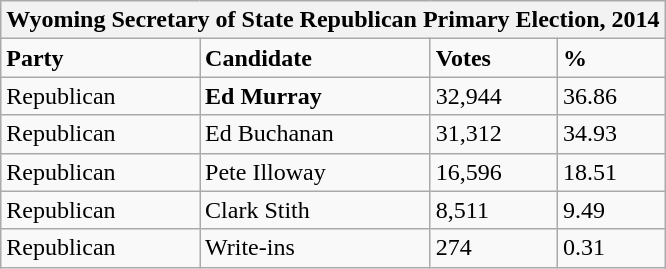<table class="wikitable">
<tr>
<th colspan="4">Wyoming Secretary of State Republican Primary Election, 2014</th>
</tr>
<tr>
<td><strong>Party</strong></td>
<td><strong>Candidate</strong></td>
<td><strong>Votes</strong></td>
<td><strong>%</strong></td>
</tr>
<tr>
<td>Republican</td>
<td><strong>Ed Murray</strong></td>
<td>32,944</td>
<td>36.86</td>
</tr>
<tr>
<td>Republican</td>
<td>Ed Buchanan</td>
<td>31,312</td>
<td>34.93</td>
</tr>
<tr>
<td>Republican</td>
<td>Pete Illoway</td>
<td>16,596</td>
<td>18.51</td>
</tr>
<tr>
<td>Republican</td>
<td>Clark Stith</td>
<td>8,511</td>
<td>9.49</td>
</tr>
<tr>
<td>Republican</td>
<td>Write-ins</td>
<td>274</td>
<td>0.31</td>
</tr>
</table>
